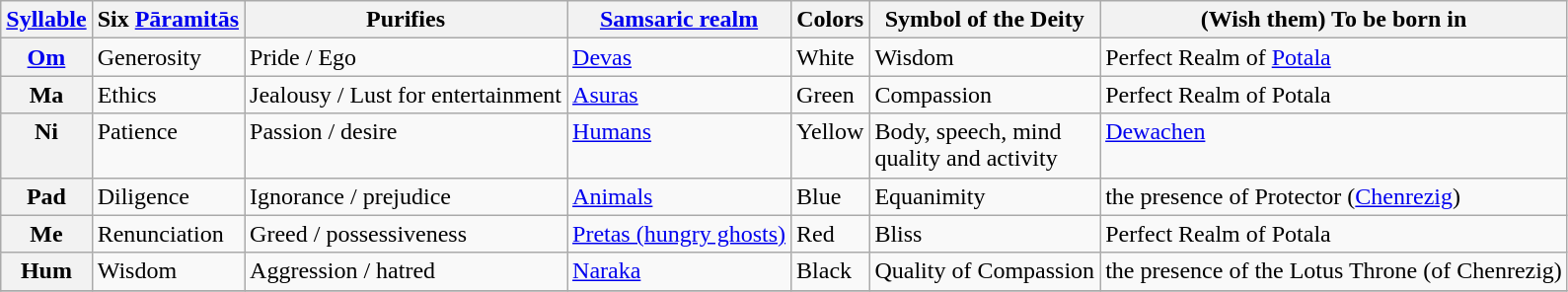<table class="wikitable">
<tr>
<th><a href='#'>Syllable</a></th>
<th>Six <a href='#'>Pāramitās</a></th>
<th>Purifies</th>
<th><a href='#'>Samsaric realm</a></th>
<th>Colors</th>
<th>Symbol of the Deity</th>
<th>(Wish them) To be born in</th>
</tr>
<tr valign="top">
<th><a href='#'>Om</a></th>
<td>Generosity</td>
<td>Pride / Ego</td>
<td><a href='#'>Devas</a></td>
<td>White</td>
<td>Wisdom</td>
<td>Perfect Realm of <a href='#'> Potala</a></td>
</tr>
<tr valign="top">
<th>Ma</th>
<td>Ethics</td>
<td>Jealousy / Lust for entertainment</td>
<td><a href='#'>Asuras</a></td>
<td>Green</td>
<td>Compassion</td>
<td>Perfect Realm of Potala</td>
</tr>
<tr valign="top">
<th>Ni</th>
<td>Patience</td>
<td>Passion / desire</td>
<td><a href='#'>Humans</a></td>
<td>Yellow</td>
<td>Body, speech, mind<br>quality and activity</td>
<td><a href='#'>Dewachen</a></td>
</tr>
<tr valign="top">
<th>Pad</th>
<td>Diligence</td>
<td>Ignorance / prejudice</td>
<td><a href='#'>Animals</a></td>
<td>Blue</td>
<td>Equanimity</td>
<td>the presence of Protector (<a href='#'>Chenrezig</a>)</td>
</tr>
<tr valign="top">
<th>Me</th>
<td>Renunciation</td>
<td>Greed / possessiveness</td>
<td><a href='#'>Pretas (hungry ghosts)</a></td>
<td>Red</td>
<td>Bliss</td>
<td>Perfect Realm of Potala</td>
</tr>
<tr valign="top">
<th>Hum</th>
<td>Wisdom</td>
<td>Aggression / hatred</td>
<td><a href='#'>Naraka</a></td>
<td>Black</td>
<td>Quality of Compassion</td>
<td>the presence of the Lotus Throne (of Chenrezig)</td>
</tr>
<tr>
</tr>
</table>
